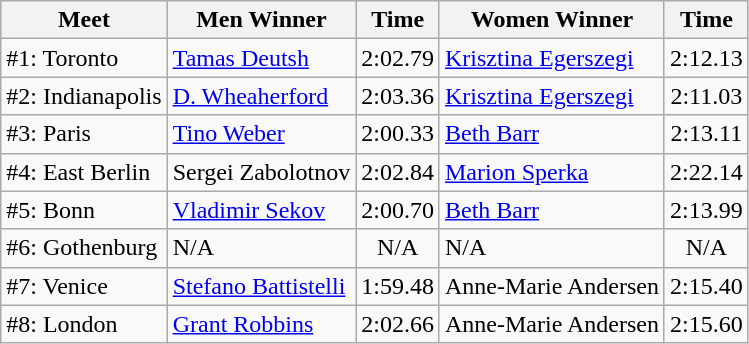<table class=wikitable>
<tr>
<th>Meet</th>
<th>Men Winner</th>
<th>Time</th>
<th>Women Winner</th>
<th>Time</th>
</tr>
<tr>
<td>#1: Toronto</td>
<td> <a href='#'>Tamas Deutsh</a></td>
<td align=center>2:02.79</td>
<td> <a href='#'>Krisztina Egerszegi</a></td>
<td align=center>2:12.13</td>
</tr>
<tr>
<td>#2: Indianapolis</td>
<td> <a href='#'>D. Wheaherford</a></td>
<td align=center>2:03.36</td>
<td> <a href='#'>Krisztina Egerszegi</a></td>
<td align=center>2:11.03</td>
</tr>
<tr>
<td>#3: Paris</td>
<td> <a href='#'>Tino Weber</a></td>
<td align=center>2:00.33</td>
<td> <a href='#'>Beth Barr</a></td>
<td align=center>2:13.11</td>
</tr>
<tr>
<td>#4: East Berlin</td>
<td> Sergei Zabolotnov</td>
<td align=center>2:02.84</td>
<td> <a href='#'>Marion Sperka</a></td>
<td align=center>2:22.14</td>
</tr>
<tr>
<td>#5: Bonn</td>
<td> <a href='#'>Vladimir Sekov</a></td>
<td align=center>2:00.70</td>
<td> <a href='#'>Beth Barr</a></td>
<td align=center>2:13.99</td>
</tr>
<tr>
<td>#6: Gothenburg</td>
<td>N/A</td>
<td align=center>N/A</td>
<td>N/A</td>
<td align=center>N/A</td>
</tr>
<tr>
<td>#7: Venice</td>
<td> <a href='#'>Stefano Battistelli</a></td>
<td align=center>1:59.48</td>
<td> Anne-Marie Andersen</td>
<td align=center>2:15.40</td>
</tr>
<tr>
<td>#8: London</td>
<td> <a href='#'>Grant Robbins</a></td>
<td align=center>2:02.66</td>
<td> Anne-Marie Andersen</td>
<td align=center>2:15.60</td>
</tr>
</table>
